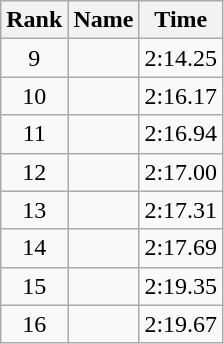<table class="wikitable">
<tr>
<th>Rank</th>
<th>Name</th>
<th>Time</th>
</tr>
<tr>
<td align="center">9</td>
<td></td>
<td align="center">2:14.25</td>
</tr>
<tr>
<td align="center">10</td>
<td></td>
<td align="center">2:16.17</td>
</tr>
<tr>
<td align="center">11</td>
<td></td>
<td align="center">2:16.94</td>
</tr>
<tr>
<td align="center">12</td>
<td></td>
<td align="center">2:17.00</td>
</tr>
<tr>
<td align="center">13</td>
<td></td>
<td align="center">2:17.31</td>
</tr>
<tr>
<td align="center">14</td>
<td></td>
<td align="center">2:17.69</td>
</tr>
<tr>
<td align="center">15</td>
<td></td>
<td align="center">2:19.35</td>
</tr>
<tr>
<td align="center">16</td>
<td></td>
<td align="center">2:19.67</td>
</tr>
</table>
